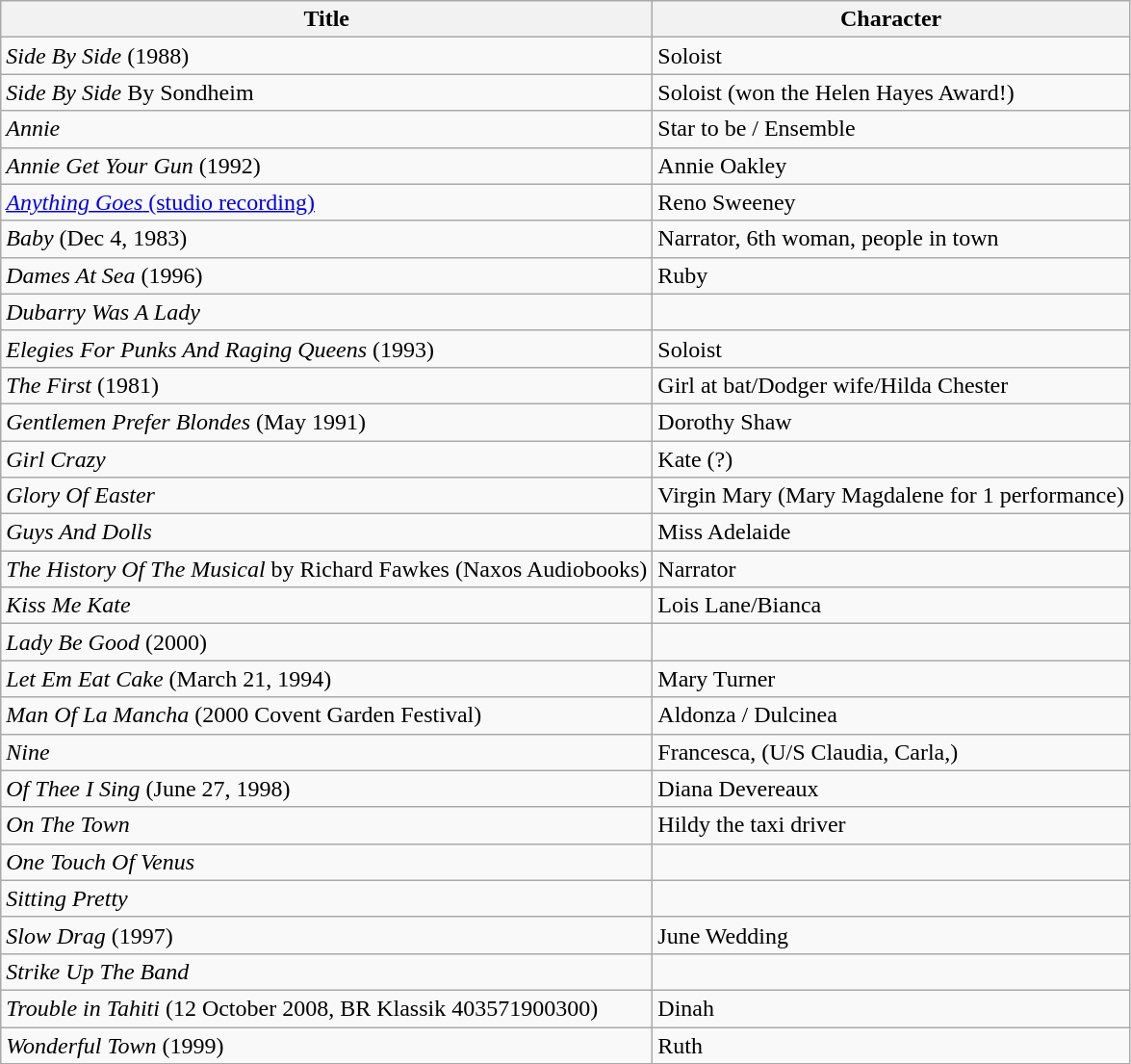<table class="wikitable">
<tr>
<th>Title</th>
<th>Character</th>
</tr>
<tr>
<td><em>Side By Side</em> (1988)</td>
<td>Soloist</td>
</tr>
<tr>
<td><em>Side By Side</em> By Sondheim</td>
<td>Soloist (won the Helen Hayes Award!)</td>
</tr>
<tr>
<td><em>Annie</em></td>
<td>Star to be / Ensemble</td>
</tr>
<tr>
<td><em>Annie Get Your Gun</em> (1992)</td>
<td>Annie Oakley</td>
</tr>
<tr>
<td><a href='#'><em>Anything Goes</em> (studio recording)</a></td>
<td>Reno Sweeney</td>
</tr>
<tr>
<td><em>Baby</em> (Dec 4, 1983)</td>
<td>Narrator, 6th woman, people in town</td>
</tr>
<tr>
<td><em>Dames At Sea</em> (1996)</td>
<td>Ruby</td>
</tr>
<tr>
<td><em>Dubarry Was A Lady</em></td>
<td></td>
</tr>
<tr>
<td><em>Elegies For Punks And Raging Queens</em> (1993)</td>
<td>Soloist</td>
</tr>
<tr>
<td><em>The First</em> (1981)</td>
<td>Girl at bat/Dodger wife/Hilda Chester</td>
</tr>
<tr>
<td><em>Gentlemen Prefer Blondes</em> (May 1991)</td>
<td>Dorothy Shaw</td>
</tr>
<tr>
<td><em>Girl Crazy</em></td>
<td>Kate (?)</td>
</tr>
<tr>
<td><em>Glory Of Easter</em></td>
<td>Virgin Mary (Mary Magdalene for 1 performance)</td>
</tr>
<tr>
<td><em>Guys And Dolls</em></td>
<td>Miss Adelaide</td>
</tr>
<tr>
<td><em>The History Of The Musical</em> by Richard Fawkes (Naxos Audiobooks)</td>
<td>Narrator</td>
</tr>
<tr>
<td><em>Kiss Me Kate</em></td>
<td>Lois Lane/Bianca</td>
</tr>
<tr>
<td><em>Lady Be Good</em> (2000)</td>
<td></td>
</tr>
<tr>
<td><em>Let Em Eat Cake</em> (March 21, 1994)</td>
<td>Mary Turner</td>
</tr>
<tr>
<td><em>Man Of La Mancha</em> (2000 Covent Garden Festival)</td>
<td>Aldonza / Dulcinea</td>
</tr>
<tr>
<td><em>Nine</em></td>
<td>Francesca, (U/S Claudia, Carla,)</td>
</tr>
<tr>
<td><em>Of Thee I Sing</em> (June 27, 1998)</td>
<td>Diana Devereaux</td>
</tr>
<tr>
<td><em>On The Town</em></td>
<td>Hildy the taxi driver</td>
</tr>
<tr>
<td><em>One Touch Of Venus</em></td>
<td></td>
</tr>
<tr>
<td><em>Sitting Pretty</em></td>
<td></td>
</tr>
<tr>
<td><em>Slow Drag</em> (1997)</td>
<td>June Wedding</td>
</tr>
<tr>
<td><em>Strike Up The Band</em></td>
<td></td>
</tr>
<tr>
<td><em>Trouble in Tahiti</em> (12 October 2008, BR Klassik 403571900300)</td>
<td>Dinah</td>
</tr>
<tr>
<td><em>Wonderful Town</em> (1999)</td>
<td>Ruth</td>
</tr>
</table>
